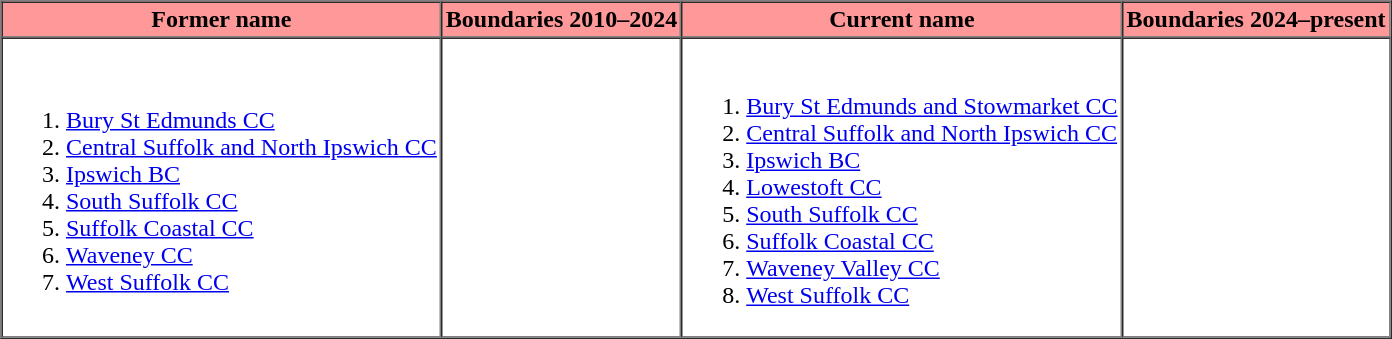<table border=1 cellpadding="2" cellspacing="0">
<tr>
<th bgcolor="#ff9999">Former name</th>
<th bgcolor="#ff9999">Boundaries 2010–2024</th>
<th bgcolor="#ff9999">Current name</th>
<th bgcolor="#ff9999">Boundaries 2024–present</th>
</tr>
<tr>
<td><br><ol><li><a href='#'>Bury St Edmunds CC</a></li><li><a href='#'>Central Suffolk and North Ipswich CC</a></li><li><a href='#'>Ipswich BC</a></li><li><a href='#'>South Suffolk CC</a></li><li><a href='#'>Suffolk Coastal CC</a></li><li><a href='#'>Waveney CC</a></li><li><a href='#'>West Suffolk CC</a></li></ol></td>
<td></td>
<td><br><ol><li><a href='#'>Bury St Edmunds and Stowmarket CC</a></li><li><a href='#'>Central Suffolk and North Ipswich CC</a></li><li><a href='#'>Ipswich BC</a></li><li><a href='#'>Lowestoft CC</a></li><li><a href='#'>South Suffolk CC</a></li><li><a href='#'>Suffolk Coastal CC</a></li><li><a href='#'>Waveney Valley CC</a></li><li><a href='#'>West Suffolk CC</a></li></ol></td>
<td></td>
</tr>
</table>
